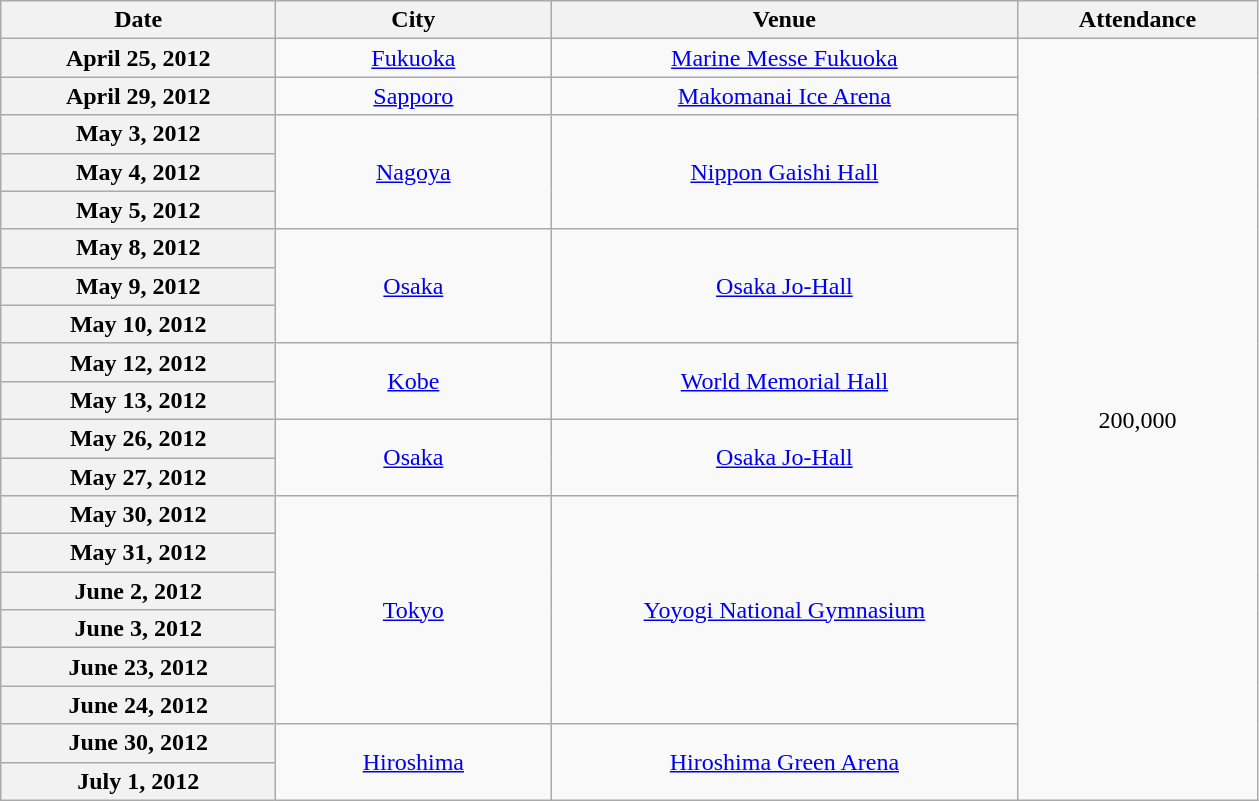<table class="wikitable plainrowheaders" style="text-align:center;">
<tr>
<th scope="col" style="width:11em;">Date</th>
<th scope="col" style="width:11em;">City</th>
<th scope="col" style="width:19em;">Venue</th>
<th scope="col" style="width:9.5em;">Attendance</th>
</tr>
<tr>
<th scope="row" style="text-align:center">April 25, 2012</th>
<td><a href='#'>Fukuoka</a></td>
<td><a href='#'>Marine Messe Fukuoka</a></td>
<td rowspan="20">200,000</td>
</tr>
<tr>
<th scope="row" style="text-align:center">April 29, 2012</th>
<td><a href='#'>Sapporo</a></td>
<td><a href='#'>Makomanai Ice Arena</a></td>
</tr>
<tr>
<th scope="row" style="text-align:center">May 3, 2012</th>
<td rowspan="3"><a href='#'>Nagoya</a></td>
<td rowspan="3"><a href='#'>Nippon Gaishi Hall</a></td>
</tr>
<tr>
<th scope="row" style="text-align:center">May 4, 2012</th>
</tr>
<tr>
<th scope="row" style="text-align:center">May 5, 2012</th>
</tr>
<tr>
<th scope="row" style="text-align:center">May 8, 2012</th>
<td rowspan="3"><a href='#'>Osaka</a></td>
<td rowspan="3"><a href='#'>Osaka Jo-Hall</a></td>
</tr>
<tr>
<th scope="row" style="text-align:center">May 9, 2012</th>
</tr>
<tr>
<th scope="row" style="text-align:center">May 10, 2012</th>
</tr>
<tr>
<th scope="row" style="text-align:center">May 12, 2012</th>
<td rowspan="2"><a href='#'>Kobe</a></td>
<td rowspan="2"><a href='#'>World Memorial Hall</a></td>
</tr>
<tr>
<th scope="row" style="text-align:center">May 13, 2012</th>
</tr>
<tr>
<th scope="row" style="text-align:center">May 26, 2012</th>
<td rowspan="2"><a href='#'>Osaka</a></td>
<td rowspan="2"><a href='#'>Osaka Jo-Hall</a></td>
</tr>
<tr>
<th scope="row" style="text-align:center">May 27, 2012</th>
</tr>
<tr>
<th scope="row" style="text-align:center">May 30, 2012</th>
<td rowspan="6"><a href='#'>Tokyo</a></td>
<td rowspan="6"><a href='#'>Yoyogi National Gymnasium</a></td>
</tr>
<tr>
<th scope="row" style="text-align:center">May 31, 2012</th>
</tr>
<tr>
<th scope="row" style="text-align:center">June 2, 2012</th>
</tr>
<tr>
<th scope="row" style="text-align:center">June 3, 2012</th>
</tr>
<tr>
<th scope="row" style="text-align:center">June 23, 2012</th>
</tr>
<tr>
<th scope="row" style="text-align:center">June 24, 2012</th>
</tr>
<tr>
<th scope="row" style="text-align:center">June 30, 2012</th>
<td rowspan="2"><a href='#'>Hiroshima</a></td>
<td rowspan="2"><a href='#'>Hiroshima Green Arena</a></td>
</tr>
<tr>
<th scope="row" style="text-align:center">July 1, 2012</th>
</tr>
</table>
